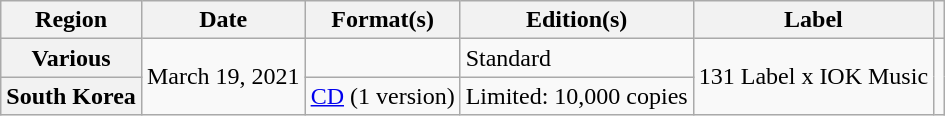<table class="wikitable plainrowheaders">
<tr>
<th scope="col">Region</th>
<th scope="col">Date</th>
<th scope="col">Format(s)</th>
<th scope="col">Edition(s)</th>
<th scope="col">Label</th>
<th scope="col"></th>
</tr>
<tr>
<th scope="row">Various</th>
<td rowspan="2">March 19, 2021</td>
<td></td>
<td>Standard</td>
<td rowspan="2">131 Label x IOK Music</td>
<td style="text-align:center;" rowspan="2"></td>
</tr>
<tr>
<th scope="row">South Korea</th>
<td><a href='#'>CD</a> (1 version)</td>
<td>Limited: 10,000 copies</td>
</tr>
</table>
